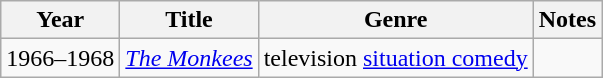<table class="wikitable sortable">
<tr>
<th>Year</th>
<th>Title</th>
<th>Genre</th>
<th class="unsortable">Notes</th>
</tr>
<tr>
<td>1966–1968</td>
<td><em><a href='#'>The Monkees</a></em></td>
<td>television <a href='#'>situation comedy</a></td>
<td></td>
</tr>
</table>
